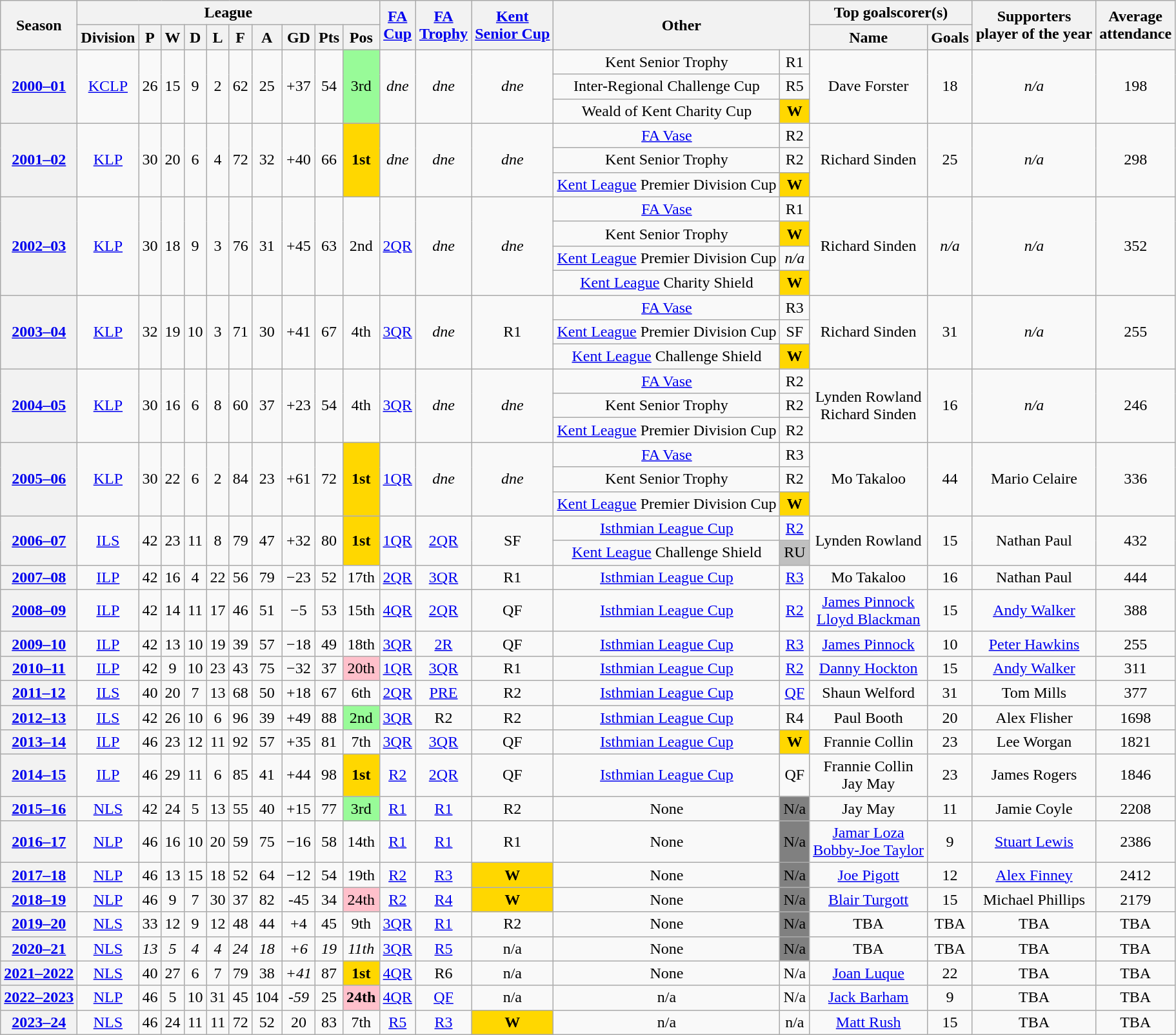<table class="wikitable" style="text-align: center">
<tr>
<th rowspan=2>Season</th>
<th colspan=10>League</th>
<th rowspan=2><a href='#'>FA<br>Cup</a></th>
<th rowspan=2><a href='#'>FA<br>Trophy</a></th>
<th rowspan=2><a href='#'>Kent<br>Senior Cup</a></th>
<th rowspan=2 colspan=2>Other</th>
<th colspan=2>Top goalscorer(s)</th>
<th rowspan=2>Supporters<br>player of the year</th>
<th rowspan=2>Average<br>attendance</th>
</tr>
<tr>
<th>Division</th>
<th>P</th>
<th>W</th>
<th>D</th>
<th>L</th>
<th>F</th>
<th>A</th>
<th>GD</th>
<th>Pts</th>
<th>Pos</th>
<th>Name</th>
<th>Goals</th>
</tr>
<tr>
<th rowspan=3><a href='#'>2000–01</a></th>
<td rowspan=3><a href='#'>KCLP</a></td>
<td rowspan=3>26</td>
<td rowspan=3>15</td>
<td rowspan=3>9</td>
<td rowspan=3>2</td>
<td rowspan=3>62</td>
<td rowspan=3>25</td>
<td rowspan=3>+37</td>
<td rowspan=3>54</td>
<td rowspan=3 bgcolor=palegreen>3rd</td>
<td rowspan=3><em>dne</em></td>
<td rowspan=3><em>dne</em></td>
<td rowspan=3><em>dne</em></td>
<td>Kent Senior Trophy</td>
<td>R1</td>
<td rowspan=3>Dave Forster</td>
<td rowspan=3>18</td>
<td rowspan=3><em>n/a</em></td>
<td rowspan=3>198</td>
</tr>
<tr>
<td>Inter-Regional Challenge Cup</td>
<td>R5</td>
</tr>
<tr>
<td>Weald of Kent Charity Cup</td>
<td bgcolor=gold><strong>W</strong></td>
</tr>
<tr>
<th rowspan=3><a href='#'>2001–02</a></th>
<td rowspan=3><a href='#'>KLP</a></td>
<td rowspan=3>30</td>
<td rowspan=3>20</td>
<td rowspan=3>6</td>
<td rowspan=3>4</td>
<td rowspan=3>72</td>
<td rowspan=3>32</td>
<td rowspan=3>+40</td>
<td rowspan=3>66</td>
<td rowspan=3 bgcolor=gold><strong>1st</strong></td>
<td rowspan=3><em>dne</em></td>
<td rowspan=3><em>dne</em></td>
<td rowspan=3><em>dne</em></td>
<td><a href='#'>FA Vase</a></td>
<td>R2</td>
<td rowspan=3>Richard Sinden</td>
<td rowspan=3>25</td>
<td rowspan=3><em>n/a</em></td>
<td rowspan=3>298</td>
</tr>
<tr>
<td>Kent Senior Trophy</td>
<td>R2</td>
</tr>
<tr>
<td><a href='#'>Kent League</a> Premier Division Cup</td>
<td bgcolor=gold><strong>W</strong></td>
</tr>
<tr>
<th rowspan=4><a href='#'>2002–03</a></th>
<td rowspan=4><a href='#'>KLP</a></td>
<td rowspan=4>30</td>
<td rowspan=4>18</td>
<td rowspan=4>9</td>
<td rowspan=4>3</td>
<td rowspan=4>76</td>
<td rowspan=4>31</td>
<td rowspan=4>+45</td>
<td rowspan=4>63</td>
<td rowspan=4>2nd</td>
<td rowspan=4><a href='#'>2QR</a></td>
<td rowspan=4><em>dne</em></td>
<td rowspan=4><em>dne</em></td>
<td><a href='#'>FA Vase</a></td>
<td>R1</td>
<td rowspan=4>Richard Sinden</td>
<td rowspan=4><em>n/a</em></td>
<td rowspan=4><em>n/a</em></td>
<td rowspan=4>352</td>
</tr>
<tr>
<td>Kent Senior Trophy</td>
<td bgcolor=gold><strong>W</strong></td>
</tr>
<tr>
<td><a href='#'>Kent League</a> Premier Division Cup</td>
<td><em>n/a</em></td>
</tr>
<tr>
<td><a href='#'>Kent League</a> Charity Shield</td>
<td bgcolor=gold><strong>W</strong></td>
</tr>
<tr>
<th rowspan=3><a href='#'>2003–04</a></th>
<td rowspan=3><a href='#'>KLP</a></td>
<td rowspan=3>32</td>
<td rowspan=3>19</td>
<td rowspan=3>10</td>
<td rowspan=3>3</td>
<td rowspan=3>71</td>
<td rowspan=3>30</td>
<td rowspan=3>+41</td>
<td rowspan=3>67</td>
<td rowspan=3>4th</td>
<td rowspan=3><a href='#'>3QR</a></td>
<td rowspan=3><em>dne</em></td>
<td rowspan=3>R1</td>
<td><a href='#'>FA Vase</a></td>
<td>R3</td>
<td rowspan=3>Richard Sinden</td>
<td rowspan=3>31</td>
<td rowspan=3><em>n/a</em></td>
<td rowspan=3>255</td>
</tr>
<tr>
<td><a href='#'>Kent League</a> Premier Division Cup</td>
<td>SF</td>
</tr>
<tr>
<td><a href='#'>Kent League</a> Challenge Shield</td>
<td bgcolor=gold><strong>W</strong></td>
</tr>
<tr>
<th rowspan=3><a href='#'>2004–05</a></th>
<td rowspan=3><a href='#'>KLP</a></td>
<td rowspan=3>30</td>
<td rowspan=3>16</td>
<td rowspan=3>6</td>
<td rowspan=3>8</td>
<td rowspan=3>60</td>
<td rowspan=3>37</td>
<td rowspan=3>+23</td>
<td rowspan=3>54</td>
<td rowspan=3>4th</td>
<td rowspan=3><a href='#'>3QR</a></td>
<td rowspan=3><em>dne</em></td>
<td rowspan=3><em>dne</em></td>
<td><a href='#'>FA Vase</a></td>
<td>R2</td>
<td rowspan=3>Lynden Rowland<br>Richard Sinden</td>
<td rowspan=3>16</td>
<td rowspan=3><em>n/a</em></td>
<td rowspan=3>246</td>
</tr>
<tr>
<td>Kent Senior Trophy</td>
<td>R2</td>
</tr>
<tr>
<td><a href='#'>Kent League</a> Premier Division Cup</td>
<td>R2</td>
</tr>
<tr>
<th rowspan=3><a href='#'>2005–06</a></th>
<td rowspan=3><a href='#'>KLP</a></td>
<td rowspan=3>30</td>
<td rowspan=3>22</td>
<td rowspan=3>6</td>
<td rowspan=3>2</td>
<td rowspan=3>84</td>
<td rowspan=3>23</td>
<td rowspan=3>+61</td>
<td rowspan=3>72</td>
<td rowspan=3 bgcolor=gold><strong>1st</strong></td>
<td rowspan=3><a href='#'>1QR</a></td>
<td rowspan=3><em>dne</em></td>
<td rowspan=3><em>dne</em></td>
<td><a href='#'>FA Vase</a></td>
<td>R3</td>
<td rowspan=3>Mo Takaloo</td>
<td rowspan=3>44</td>
<td rowspan=3>Mario Celaire</td>
<td rowspan=3>336</td>
</tr>
<tr>
<td>Kent Senior Trophy</td>
<td>R2</td>
</tr>
<tr>
<td><a href='#'>Kent League</a> Premier Division Cup</td>
<td bgcolor=gold><strong>W</strong></td>
</tr>
<tr>
<th rowspan=2><a href='#'>2006–07</a></th>
<td rowspan=2><a href='#'>ILS</a></td>
<td rowspan=2>42</td>
<td rowspan=2>23</td>
<td rowspan=2>11</td>
<td rowspan=2>8</td>
<td rowspan=2>79</td>
<td rowspan=2>47</td>
<td rowspan=2>+32</td>
<td rowspan=2>80</td>
<td rowspan=2 bgcolor=gold><strong>1st</strong></td>
<td rowspan=2><a href='#'>1QR</a></td>
<td rowspan=2><a href='#'>2QR</a></td>
<td rowspan=2>SF</td>
<td><a href='#'>Isthmian League Cup</a></td>
<td><a href='#'>R2</a></td>
<td rowspan=2>Lynden Rowland</td>
<td rowspan=2>15</td>
<td rowspan=2>Nathan Paul</td>
<td rowspan=2>432</td>
</tr>
<tr>
<td><a href='#'>Kent League</a> Challenge Shield</td>
<td bgcolor=silver>RU</td>
</tr>
<tr>
<th><a href='#'>2007–08</a></th>
<td><a href='#'>ILP</a></td>
<td>42</td>
<td>16</td>
<td>4</td>
<td>22</td>
<td>56</td>
<td>79</td>
<td>−23</td>
<td>52</td>
<td>17th</td>
<td><a href='#'>2QR</a></td>
<td><a href='#'>3QR</a></td>
<td>R1</td>
<td><a href='#'>Isthmian League Cup</a></td>
<td><a href='#'>R3</a></td>
<td>Mo Takaloo</td>
<td>16</td>
<td>Nathan Paul</td>
<td>444</td>
</tr>
<tr>
<th><a href='#'>2008–09</a></th>
<td><a href='#'>ILP</a></td>
<td>42</td>
<td>14</td>
<td>11</td>
<td>17</td>
<td>46</td>
<td>51</td>
<td>−5</td>
<td>53</td>
<td>15th</td>
<td><a href='#'>4QR</a></td>
<td><a href='#'>2QR</a></td>
<td>QF</td>
<td><a href='#'>Isthmian League Cup</a></td>
<td><a href='#'>R2</a></td>
<td><a href='#'>James Pinnock</a><br><a href='#'>Lloyd Blackman</a></td>
<td>15</td>
<td><a href='#'>Andy Walker</a></td>
<td>388</td>
</tr>
<tr>
<th><a href='#'>2009–10</a></th>
<td><a href='#'>ILP</a></td>
<td>42</td>
<td>13</td>
<td>10</td>
<td>19</td>
<td>39</td>
<td>57</td>
<td>−18</td>
<td>49</td>
<td>18th</td>
<td><a href='#'>3QR</a></td>
<td><a href='#'>2R</a></td>
<td>QF</td>
<td><a href='#'>Isthmian League Cup</a></td>
<td><a href='#'>R3</a></td>
<td><a href='#'>James Pinnock</a></td>
<td>10</td>
<td><a href='#'>Peter Hawkins</a></td>
<td>255</td>
</tr>
<tr>
<th><a href='#'>2010–11</a></th>
<td><a href='#'>ILP</a></td>
<td>42</td>
<td>9</td>
<td>10</td>
<td>23</td>
<td>43</td>
<td>75</td>
<td>−32</td>
<td>37</td>
<td bgcolor=Pink>20th</td>
<td><a href='#'>1QR</a></td>
<td><a href='#'>3QR</a></td>
<td>R1</td>
<td><a href='#'>Isthmian League Cup</a></td>
<td><a href='#'>R2</a></td>
<td><a href='#'>Danny Hockton</a></td>
<td>15</td>
<td><a href='#'>Andy Walker</a></td>
<td>311</td>
</tr>
<tr>
<th><a href='#'>2011–12</a></th>
<td><a href='#'>ILS</a></td>
<td>40</td>
<td>20</td>
<td>7</td>
<td>13</td>
<td>68</td>
<td>50</td>
<td>+18</td>
<td>67</td>
<td>6th</td>
<td><a href='#'>2QR</a></td>
<td><a href='#'>PRE</a></td>
<td>R2</td>
<td><a href='#'>Isthmian League Cup</a></td>
<td><a href='#'>QF</a></td>
<td>Shaun Welford</td>
<td>31</td>
<td>Tom Mills</td>
<td>377</td>
</tr>
<tr>
<th><a href='#'>2012–13</a></th>
<td><a href='#'>ILS</a></td>
<td>42</td>
<td>26</td>
<td>10</td>
<td>6</td>
<td>96</td>
<td>39</td>
<td>+49</td>
<td>88</td>
<td bgcolor=palegreen>2nd</td>
<td><a href='#'>3QR</a></td>
<td>R2</td>
<td>R2</td>
<td><a href='#'>Isthmian League Cup</a></td>
<td>R4</td>
<td>Paul Booth</td>
<td>20</td>
<td>Alex Flisher</td>
<td>1698</td>
</tr>
<tr>
<th><a href='#'>2013–14</a></th>
<td><a href='#'>ILP</a></td>
<td>46</td>
<td>23</td>
<td>12</td>
<td>11</td>
<td>92</td>
<td>57</td>
<td>+35</td>
<td>81</td>
<td>7th</td>
<td><a href='#'>3QR</a></td>
<td><a href='#'>3QR</a></td>
<td>QF</td>
<td><a href='#'>Isthmian League Cup</a></td>
<td bgcolor=gold><strong>W</strong></td>
<td>Frannie Collin</td>
<td>23</td>
<td>Lee Worgan</td>
<td>1821</td>
</tr>
<tr>
<th><a href='#'>2014–15</a></th>
<td><a href='#'>ILP</a></td>
<td>46</td>
<td>29</td>
<td>11</td>
<td>6</td>
<td>85</td>
<td>41</td>
<td>+44</td>
<td>98</td>
<td bgcolor=gold><strong>1st</strong></td>
<td><a href='#'>R2</a></td>
<td><a href='#'>2QR</a></td>
<td>QF</td>
<td><a href='#'>Isthmian League Cup</a></td>
<td>QF</td>
<td>Frannie Collin<br>Jay May</td>
<td>23</td>
<td>James Rogers</td>
<td>1846</td>
</tr>
<tr>
<th><a href='#'>2015–16</a></th>
<td><a href='#'>NLS</a></td>
<td>42</td>
<td>24</td>
<td>5</td>
<td>13</td>
<td>55</td>
<td>40</td>
<td>+15</td>
<td>77</td>
<td bgcolor=palegreen>3rd</td>
<td><a href='#'>R1</a></td>
<td><a href='#'>R1</a></td>
<td>R2</td>
<td>None</td>
<td bgcolor=grey>N/a</td>
<td>Jay May</td>
<td>11</td>
<td>Jamie Coyle</td>
<td>2208</td>
</tr>
<tr>
<th><a href='#'>2016–17</a></th>
<td><a href='#'>NLP</a></td>
<td>46</td>
<td>16</td>
<td>10</td>
<td>20</td>
<td>59</td>
<td>75</td>
<td>−16</td>
<td>58</td>
<td>14th</td>
<td><a href='#'>R1</a></td>
<td><a href='#'>R1</a></td>
<td>R1</td>
<td>None</td>
<td bgcolor=grey>N/a</td>
<td><a href='#'>Jamar Loza</a><br><a href='#'>Bobby-Joe Taylor</a></td>
<td>9</td>
<td><a href='#'>Stuart Lewis</a></td>
<td>2386</td>
</tr>
<tr>
<th><a href='#'>2017–18</a></th>
<td><a href='#'>NLP</a></td>
<td>46</td>
<td>13</td>
<td>15</td>
<td>18</td>
<td>52</td>
<td>64</td>
<td>−12</td>
<td>54</td>
<td>19th</td>
<td><a href='#'>R2</a></td>
<td><a href='#'>R3</a></td>
<td bgcolor=gold><strong>W</strong></td>
<td>None</td>
<td bgcolor=grey>N/a</td>
<td><a href='#'>Joe Pigott</a></td>
<td>12</td>
<td><a href='#'>Alex Finney</a></td>
<td>2412</td>
</tr>
<tr>
<th><a href='#'>2018–19</a></th>
<td><a href='#'>NLP</a></td>
<td>46</td>
<td>9</td>
<td>7</td>
<td>30</td>
<td>37</td>
<td>82</td>
<td>-45</td>
<td>34</td>
<td bgcolor=Pink>24th</td>
<td><a href='#'>R2</a></td>
<td><a href='#'>R4</a></td>
<td bgcolor=gold><strong>W</strong></td>
<td>None</td>
<td bgcolor=grey>N/a</td>
<td><a href='#'>Blair Turgott</a></td>
<td>15</td>
<td>Michael Phillips</td>
<td>2179</td>
</tr>
<tr>
<th><a href='#'>2019–20</a></th>
<td><a href='#'>NLS</a></td>
<td>33</td>
<td>12</td>
<td>9</td>
<td>12</td>
<td>48</td>
<td>44</td>
<td>+4</td>
<td>45</td>
<td>9th</td>
<td><a href='#'>3QR</a></td>
<td><a href='#'>R1</a></td>
<td>R2</td>
<td>None</td>
<td bgcolor=grey>N/a</td>
<td>TBA</td>
<td>TBA</td>
<td>TBA</td>
<td>TBA</td>
</tr>
<tr>
<th><a href='#'>2020–21</a></th>
<td><a href='#'>NLS</a></td>
<td><em>13</em></td>
<td><em>5</em></td>
<td><em>4</em></td>
<td><em>4</em></td>
<td><em>24</em></td>
<td><em>18</em></td>
<td><em>+6</em></td>
<td><em>19</em></td>
<td><em>11th</em></td>
<td><a href='#'>3QR</a></td>
<td><a href='#'>R5</a></td>
<td>n/a</td>
<td>None</td>
<td bgcolor=grey>N/a</td>
<td>TBA</td>
<td>TBA</td>
<td>TBA</td>
<td>TBA</td>
</tr>
<tr>
<th><a href='#'>2021–2022</a></th>
<td><a href='#'>NLS</a></td>
<td>40</td>
<td>27</td>
<td>6</td>
<td>7</td>
<td>79</td>
<td>38</td>
<td><em>+41</em></td>
<td>87</td>
<td bgcolor=gold><strong>1st</strong></td>
<td><a href='#'>4QR</a></td>
<td>R6</td>
<td>n/a</td>
<td>None</td>
<td>N/a</td>
<td><a href='#'>Joan Luque</a></td>
<td>22</td>
<td>TBA</td>
<td>TBA</td>
</tr>
<tr>
<th><a href='#'>2022–2023</a></th>
<td><a href='#'>NLP</a></td>
<td>46</td>
<td>5</td>
<td>10</td>
<td>31</td>
<td>45</td>
<td>104</td>
<td><em>-59</em></td>
<td>25</td>
<td bgcolor=pink><strong>24th</strong></td>
<td><a href='#'>4QR</a></td>
<td><a href='#'>QF</a></td>
<td>n/a</td>
<td>n/a</td>
<td>N/a</td>
<td><a href='#'>Jack Barham</a></td>
<td>9</td>
<td>TBA</td>
<td>TBA</td>
</tr>
<tr>
<th><a href='#'>2023–24</a></th>
<td><a href='#'>NLS</a></td>
<td>46</td>
<td>24</td>
<td>11</td>
<td>11</td>
<td>72</td>
<td>52</td>
<td>20</td>
<td>83</td>
<td>7th</td>
<td><a href='#'>R5</a></td>
<td><a href='#'>R3</a></td>
<td bgcolor=gold><strong>W</strong></td>
<td>n/a</td>
<td>n/a</td>
<td><a href='#'>Matt Rush</a></td>
<td>15</td>
<td>TBA</td>
<td>TBA</td>
</tr>
</table>
